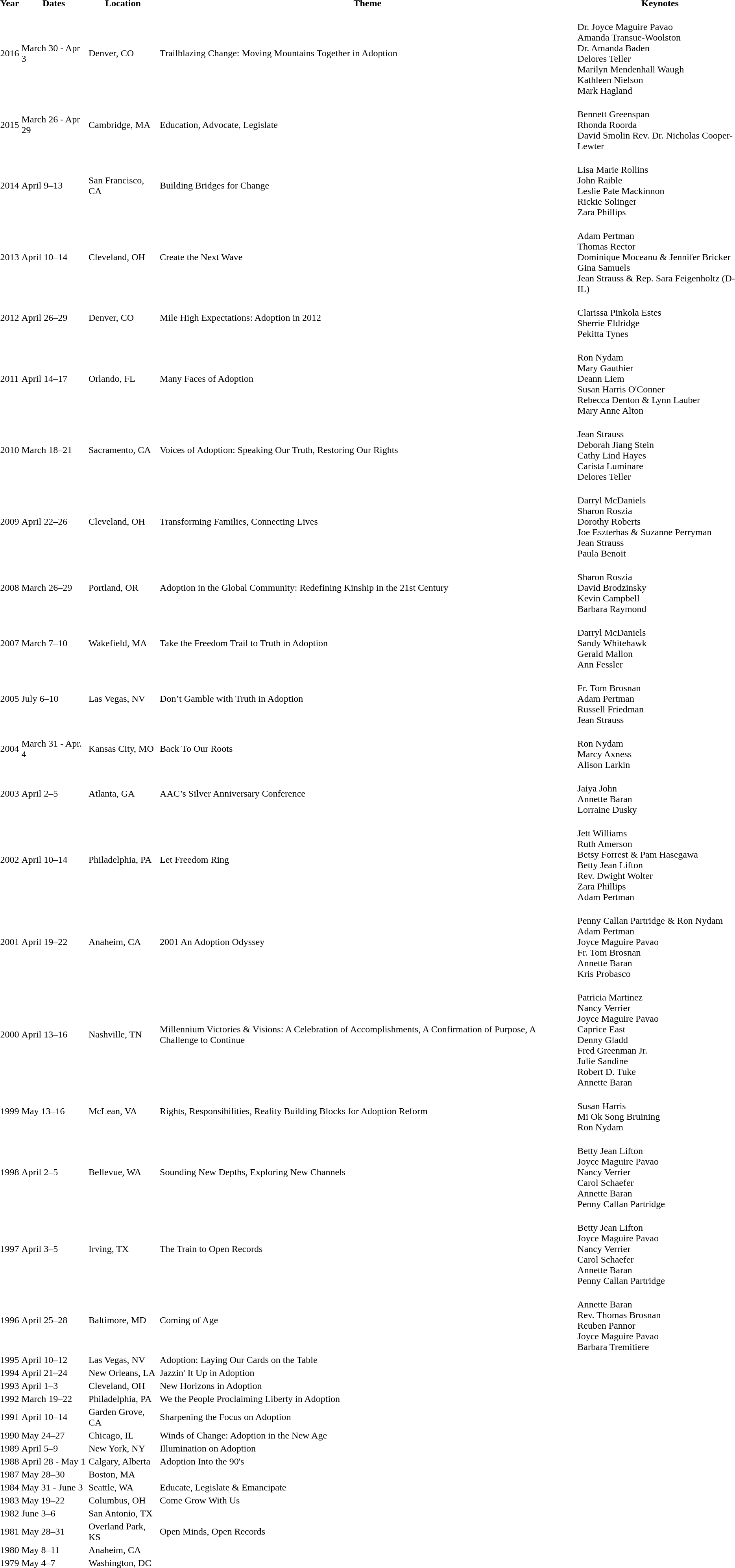<table class="wiki table">
<tr>
<th>Year</th>
<th>Dates</th>
<th>Location</th>
<th>Theme</th>
<th>Keynotes</th>
</tr>
<tr>
<td>2016</td>
<td>March 30 - Apr 3</td>
<td>Denver, CO</td>
<td>Trailblazing Change: Moving Mountains Together in Adoption</td>
<td><br>Dr. Joyce Maguire Pavao<br>
Amanda Transue-Woolston<br>
Dr. Amanda Baden<br>
Delores Teller<br>
Marilyn Mendenhall Waugh<br>
Kathleen Nielson<br>
Mark Hagland</td>
</tr>
<tr>
<td>2015</td>
<td>March 26 - Apr 29</td>
<td>Cambridge, MA</td>
<td>Education, Advocate, Legislate</td>
<td><br>Bennett Greenspan<br>
Rhonda Roorda<br>
David Smolin
Rev. Dr. Nicholas Cooper-Lewter</td>
</tr>
<tr>
<td>2014</td>
<td>April 9–13</td>
<td>San Francisco, CA</td>
<td>Building Bridges for Change</td>
<td><br>Lisa Marie Rollins<br>
John Raible<br>
Leslie Pate Mackinnon<br>
Rickie Solinger<br>
Zara Phillips</td>
</tr>
<tr>
<td>2013</td>
<td>April 10–14</td>
<td>Cleveland, OH</td>
<td>Create the Next Wave</td>
<td><br>Adam Pertman<br>
Thomas Rector<br>
Dominique Moceanu & Jennifer Bricker<br>
Gina Samuels<br>
Jean Strauss & Rep. Sara Feigenholtz (D-IL)</td>
</tr>
<tr>
<td>2012</td>
<td>April 26–29</td>
<td>Denver, CO</td>
<td>Mile High Expectations: Adoption in 2012</td>
<td><br>Clarissa Pinkola Estes<br>
Sherrie Eldridge<br>
Pekitta Tynes</td>
</tr>
<tr>
<td>2011</td>
<td>April 14–17</td>
<td>Orlando, FL</td>
<td>Many Faces of Adoption</td>
<td><br>Ron Nydam<br>
Mary Gauthier<br>
Deann Liem<br>
Susan Harris O'Conner<br>
Rebecca Denton & Lynn Lauber<br>
Mary Anne Alton</td>
</tr>
<tr>
<td>2010</td>
<td>March 18–21</td>
<td>Sacramento, CA</td>
<td>Voices of Adoption: Speaking Our Truth, Restoring Our Rights</td>
<td><br>Jean Strauss<br>
Deborah Jiang Stein<br>
Cathy Lind Hayes<br>
Carista Luminare<br>
Delores Teller</td>
</tr>
<tr>
<td>2009</td>
<td>April 22–26</td>
<td>Cleveland, OH</td>
<td>Transforming Families, Connecting Lives</td>
<td><br>Darryl McDaniels<br>
Sharon Roszia<br>
Dorothy Roberts<br>
Joe Eszterhas & Suzanne Perryman<br>
Jean Strauss<br>
Paula Benoit</td>
</tr>
<tr>
<td>2008</td>
<td>March 26–29</td>
<td>Portland, OR</td>
<td>Adoption in the Global Community: Redefining Kinship in the 21st Century</td>
<td><br>Sharon Roszia<br>
David Brodzinsky<br>
Kevin Campbell<br>
Barbara Raymond</td>
</tr>
<tr>
<td>2007</td>
<td>March 7–10</td>
<td>Wakefield, MA</td>
<td>Take the Freedom Trail to Truth in Adoption</td>
<td><br>Darryl McDaniels<br>
Sandy Whitehawk<br>
Gerald Mallon<br>
Ann Fessler</td>
</tr>
<tr>
<td>2005</td>
<td>July 6–10</td>
<td>Las Vegas, NV</td>
<td>Don’t Gamble with Truth in Adoption</td>
<td><br>Fr. Tom Brosnan<br>
Adam Pertman<br>
Russell Friedman<br>
Jean Strauss</td>
</tr>
<tr>
<td>2004</td>
<td>March 31 - Apr. 4</td>
<td>Kansas City, MO</td>
<td>Back To Our Roots</td>
<td><br>Ron Nydam<br>
Marcy Axness<br>
Alison Larkin</td>
</tr>
<tr>
<td>2003</td>
<td>April 2–5</td>
<td>Atlanta, GA</td>
<td>AAC’s Silver Anniversary Conference</td>
<td><br>Jaiya John<br>
Annette Baran<br>
Lorraine Dusky</td>
</tr>
<tr>
<td>2002</td>
<td>April 10–14</td>
<td>Philadelphia, PA</td>
<td>Let Freedom Ring</td>
<td><br>Jett Williams<br>
Ruth Amerson<br>
Betsy Forrest & Pam Hasegawa<br>
Betty Jean Lifton<br>
Rev. Dwight Wolter<br>
Zara Phillips<br>
Adam Pertman</td>
</tr>
<tr>
<td>2001</td>
<td>April 19–22</td>
<td>Anaheim, CA</td>
<td>2001 An Adoption Odyssey</td>
<td><br>Penny Callan Partridge & Ron Nydam<br>
Adam Pertman<br>
Joyce Maguire Pavao<br>
Fr. Tom Brosnan<br>
Annette Baran<br>
Kris Probasco</td>
</tr>
<tr>
<td>2000</td>
<td>April 13–16</td>
<td>Nashville, TN</td>
<td>Millennium Victories & Visions: A Celebration of Accomplishments, A Confirmation of Purpose, A Challenge to Continue</td>
<td><br>Patricia Martinez<br>
Nancy Verrier<br>
Joyce Maguire Pavao<br>
Caprice East<br>
Denny Gladd<br>
Fred Greenman Jr.<br>
Julie Sandine<br>
Robert D. Tuke<br>
Annette Baran</td>
</tr>
<tr>
<td>1999</td>
<td>May 13–16</td>
<td>McLean, VA</td>
<td>Rights, Responsibilities, Reality Building Blocks for Adoption Reform</td>
<td><br>Susan Harris<br>
Mi Ok Song Bruining<br>
Ron Nydam</td>
</tr>
<tr>
<td>1998</td>
<td>April 2–5</td>
<td>Bellevue, WA</td>
<td>Sounding New Depths, Exploring New Channels</td>
<td><br>Betty Jean Lifton<br>
Joyce Maguire Pavao<br>
Nancy Verrier<br>
Carol Schaefer<br>
Annette Baran<br>
Penny Callan Partridge</td>
</tr>
<tr>
<td>1997</td>
<td>April 3–5</td>
<td>Irving, TX</td>
<td>The Train to Open Records</td>
<td><br>Betty Jean Lifton<br>
Joyce Maguire Pavao<br>
Nancy Verrier<br>
Carol Schaefer<br>
Annette Baran<br>
Penny Callan Partridge</td>
</tr>
<tr>
<td>1996</td>
<td>April 25–28</td>
<td>Baltimore, MD</td>
<td>Coming of Age</td>
<td><br>Annette Baran<br>
Rev. Thomas Brosnan<br>
Reuben Pannor<br>
Joyce Maguire Pavao<br>
Barbara Tremitiere</td>
</tr>
<tr>
<td>1995</td>
<td>April 10–12</td>
<td>Las Vegas, NV</td>
<td>Adoption: Laying Our Cards on the Table</td>
<td></td>
</tr>
<tr>
<td>1994</td>
<td>April 21–24</td>
<td>New Orleans, LA</td>
<td>Jazzin' It Up in Adoption</td>
<td></td>
</tr>
<tr>
<td>1993</td>
<td>April 1–3</td>
<td>Cleveland, OH</td>
<td>New Horizons in Adoption</td>
<td></td>
</tr>
<tr>
<td>1992</td>
<td>March 19–22</td>
<td>Philadelphia, PA</td>
<td>We the People Proclaiming Liberty in Adoption</td>
<td></td>
</tr>
<tr>
<td>1991</td>
<td>April 10–14</td>
<td>Garden Grove, CA</td>
<td>Sharpening the Focus on Adoption</td>
<td></td>
</tr>
<tr>
<td>1990</td>
<td>May 24–27</td>
<td>Chicago, IL</td>
<td>Winds of Change: Adoption in the New Age</td>
<td></td>
</tr>
<tr>
<td>1989</td>
<td>April 5–9</td>
<td>New York, NY</td>
<td>Illumination on Adoption</td>
<td></td>
</tr>
<tr>
<td>1988</td>
<td>April 28 - May 1</td>
<td>Calgary, Alberta</td>
<td>Adoption Into the 90's</td>
<td></td>
</tr>
<tr>
<td>1987</td>
<td>May 28–30</td>
<td>Boston, MA</td>
<td></td>
<td></td>
</tr>
<tr>
<td>1984</td>
<td>May 31 - June 3</td>
<td>Seattle, WA</td>
<td>Educate, Legislate & Emancipate</td>
<td></td>
</tr>
<tr>
<td>1983</td>
<td>May 19–22</td>
<td>Columbus, OH</td>
<td>Come Grow With Us</td>
<td></td>
</tr>
<tr>
<td>1982</td>
<td>June 3–6</td>
<td>San Antonio, TX</td>
<td></td>
<td></td>
</tr>
<tr>
<td>1981</td>
<td>May 28–31</td>
<td>Overland Park, KS</td>
<td>Open Minds, Open Records</td>
<td></td>
</tr>
<tr>
<td>1980</td>
<td>May 8–11</td>
<td>Anaheim, CA</td>
<td></td>
<td></td>
</tr>
<tr>
<td>1979</td>
<td>May 4–7</td>
<td>Washington, DC</td>
<td></td>
<td></td>
</tr>
</table>
